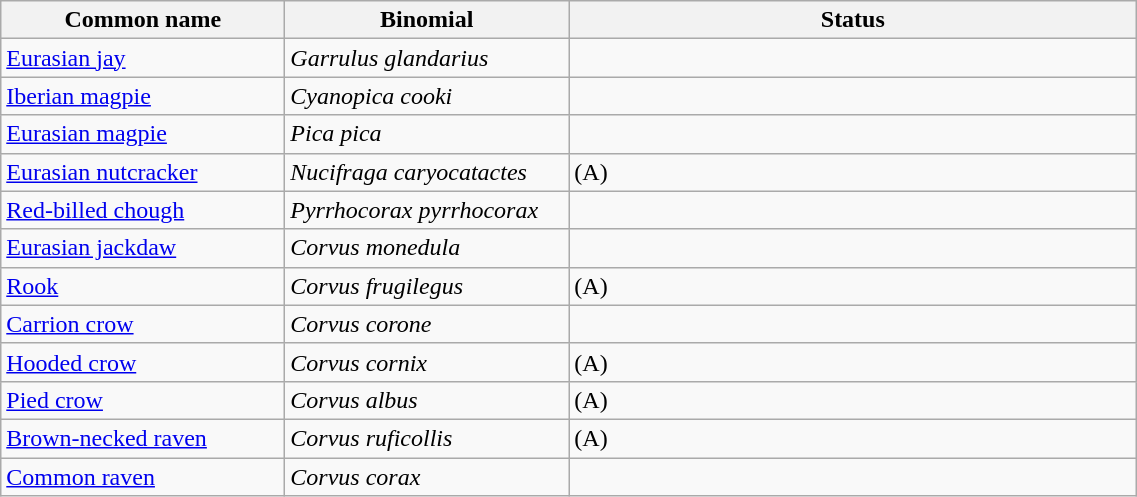<table width=60% class="wikitable">
<tr>
<th width=15%>Common name</th>
<th width=15%>Binomial</th>
<th width=30%>Status</th>
</tr>
<tr>
<td><a href='#'>Eurasian jay</a></td>
<td><em>Garrulus glandarius</em></td>
<td></td>
</tr>
<tr>
<td><a href='#'>Iberian magpie</a></td>
<td><em>Cyanopica cooki</em></td>
<td></td>
</tr>
<tr>
<td><a href='#'>Eurasian magpie</a></td>
<td><em>Pica pica</em></td>
<td></td>
</tr>
<tr>
<td><a href='#'>Eurasian nutcracker</a></td>
<td><em>Nucifraga caryocatactes</em></td>
<td>(A)</td>
</tr>
<tr>
<td><a href='#'>Red-billed chough</a></td>
<td><em>Pyrrhocorax pyrrhocorax</em></td>
<td></td>
</tr>
<tr>
<td><a href='#'>Eurasian jackdaw</a></td>
<td><em>Corvus monedula</em></td>
<td></td>
</tr>
<tr>
<td><a href='#'>Rook</a></td>
<td><em>Corvus frugilegus</em></td>
<td>(A)</td>
</tr>
<tr>
<td><a href='#'>Carrion crow</a></td>
<td><em>Corvus corone</em></td>
<td></td>
</tr>
<tr>
<td><a href='#'>Hooded crow</a></td>
<td><em>Corvus cornix</em></td>
<td>(A)</td>
</tr>
<tr>
<td><a href='#'>Pied crow</a></td>
<td><em>Corvus albus</em></td>
<td>(A)</td>
</tr>
<tr>
<td><a href='#'>Brown-necked raven</a></td>
<td><em>Corvus ruficollis</em></td>
<td>(A)</td>
</tr>
<tr>
<td><a href='#'>Common raven</a></td>
<td><em>Corvus corax</em></td>
<td></td>
</tr>
</table>
